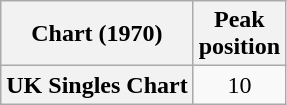<table class="wikitable sortable plainrowheaders" style="text-align:center">
<tr>
<th scope="col">Chart (1970)</th>
<th scope="col">Peak<br>position</th>
</tr>
<tr>
<th scope="row">UK Singles Chart</th>
<td>10</td>
</tr>
</table>
